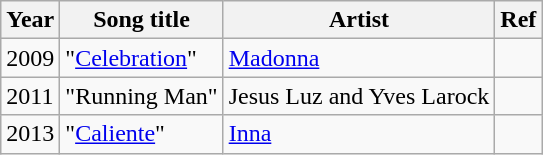<table class="wikitable sortable">
<tr>
<th>Year</th>
<th>Song title</th>
<th>Artist</th>
<th class="unsortable">Ref</th>
</tr>
<tr>
<td>2009</td>
<td>"<a href='#'>Celebration</a>"</td>
<td><a href='#'>Madonna</a></td>
<td></td>
</tr>
<tr>
<td>2011</td>
<td>"Running Man"</td>
<td>Jesus Luz and Yves Larock</td>
<td></td>
</tr>
<tr>
<td>2013</td>
<td>"<a href='#'>Caliente</a>"</td>
<td><a href='#'>Inna</a></td>
<td></td>
</tr>
</table>
